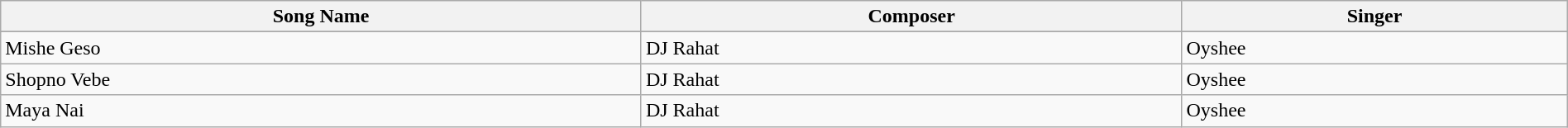<table class="wikitable sortable collapsible" style="width: 100%;">
<tr>
<th style="*background:d0e5f5;">Song Name</th>
<th style="*background:d0e5f5;">Composer</th>
<th style="*background:d0e5f5;">Singer</th>
</tr>
<tr>
</tr>
<tr>
<td>Mishe Geso</td>
<td>DJ Rahat</td>
<td>Oyshee</td>
</tr>
<tr>
<td>Shopno Vebe</td>
<td>DJ Rahat</td>
<td>Oyshee</td>
</tr>
<tr>
<td>Maya Nai</td>
<td>DJ Rahat</td>
<td>Oyshee</td>
</tr>
</table>
